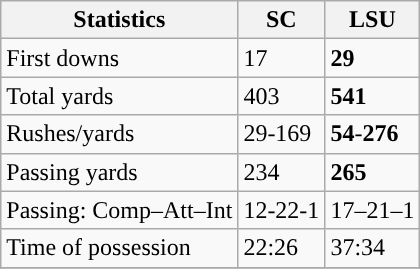<table class="wikitable" style="float: left;">
<tr>
<th>Statistics</th>
<th>SC</th>
<th>LSU</th>
</tr>
<tr>
<td>First downs</td>
<td>17</td>
<td><strong>29</strong></td>
</tr>
<tr>
<td>Total yards</td>
<td>403</td>
<td><strong>541</strong></td>
</tr>
<tr>
<td>Rushes/yards</td>
<td>29-169</td>
<td><strong>54</strong>-<strong>276</strong></td>
</tr>
<tr>
<td>Passing yards</td>
<td>234</td>
<td><strong>265</strong></td>
</tr>
<tr>
<td>Passing: Comp–Att–Int</td>
<td>12-22-1</td>
<td>17–21–1</td>
</tr>
<tr>
<td>Time of possession</td>
<td>22:26</td>
<td>37:34</td>
</tr>
<tr>
</tr>
</table>
